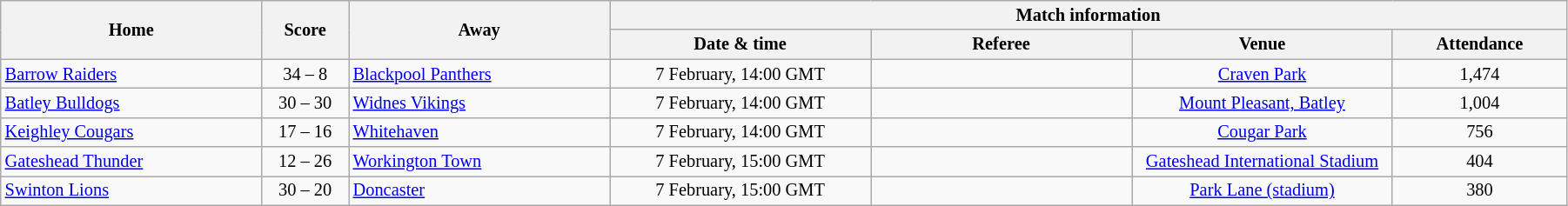<table class="wikitable" style="text-align: center; font-size:85%;"  cellpadding=3 cellspacing=0 width=95%>
<tr>
<th rowspan=2 width=15%>Home</th>
<th rowspan=2 width=5%>Score</th>
<th rowspan=2 width=15%>Away</th>
<th colspan=4>Match information</th>
</tr>
<tr>
<th width=15%>Date & time</th>
<th width=15%>Referee</th>
<th width=15%>Venue</th>
<th width=10%>Attendance</th>
</tr>
<tr>
<td align=left> <a href='#'>Barrow Raiders</a></td>
<td>34 – 8</td>
<td align=left> <a href='#'>Blackpool Panthers</a></td>
<td>7 February, 14:00 GMT</td>
<td></td>
<td><a href='#'>Craven Park</a></td>
<td>1,474</td>
</tr>
<tr>
<td align=left> <a href='#'>Batley Bulldogs</a></td>
<td>30 – 30</td>
<td align=left> <a href='#'>Widnes Vikings</a></td>
<td>7 February, 14:00 GMT</td>
<td></td>
<td><a href='#'>Mount Pleasant, Batley</a></td>
<td>1,004</td>
</tr>
<tr>
<td align=left><a href='#'>Keighley Cougars</a></td>
<td>17 – 16</td>
<td align=left> <a href='#'>Whitehaven</a></td>
<td>7 February, 14:00 GMT</td>
<td></td>
<td><a href='#'>Cougar Park</a></td>
<td>756</td>
</tr>
<tr>
<td align=left> <a href='#'>Gateshead Thunder</a></td>
<td>12 – 26</td>
<td align=left> <a href='#'>Workington Town</a></td>
<td>7 February, 15:00 GMT</td>
<td></td>
<td><a href='#'>Gateshead International Stadium</a></td>
<td>404</td>
</tr>
<tr>
<td align=left> <a href='#'>Swinton Lions</a></td>
<td>30 – 20</td>
<td align=left> <a href='#'>Doncaster</a></td>
<td>7 February, 15:00 GMT</td>
<td></td>
<td><a href='#'>Park Lane (stadium)</a></td>
<td>380</td>
</tr>
</table>
